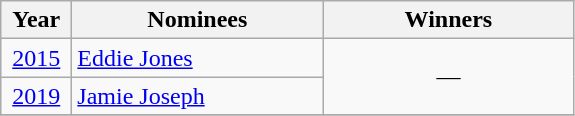<table class="wikitable">
<tr>
<th width=40>Year</th>
<th width=160>Nominees</th>
<th width=160>Winners</th>
</tr>
<tr>
<td align=center><a href='#'>2015</a></td>
<td> <a href='#'>Eddie Jones</a></td>
<td align=center rowspan=2>—</td>
</tr>
<tr>
<td align=center><a href='#'>2019</a></td>
<td> <a href='#'>Jamie Joseph</a></td>
</tr>
<tr>
</tr>
</table>
